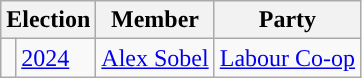<table class="wikitable">
<tr>
<th colspan="2">Election</th>
<th>Member</th>
<th>Party</th>
</tr>
<tr>
<td style="color:inherit;background-color: "></td>
<td><a href='#'>2024</a></td>
<td><a href='#'>Alex Sobel</a></td>
<td><a href='#'>Labour Co-op</a></td>
</tr>
</table>
